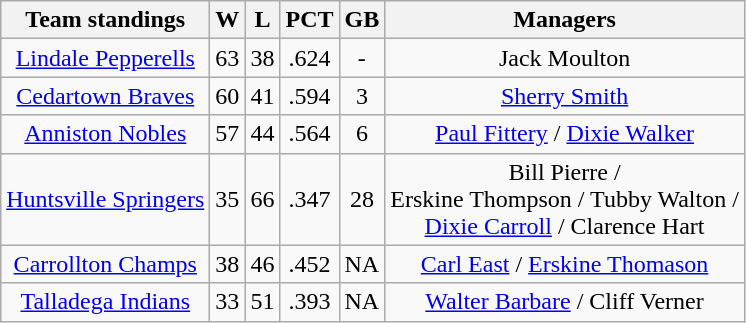<table class="wikitable" style="text-align:center">
<tr>
<th>Team standings</th>
<th>W</th>
<th>L</th>
<th>PCT</th>
<th>GB</th>
<th>Managers</th>
</tr>
<tr>
<td><a href='#'>Lindale Pepperells</a></td>
<td>63</td>
<td>38</td>
<td>.624</td>
<td>-</td>
<td>Jack Moulton</td>
</tr>
<tr>
<td><a href='#'>Cedartown Braves</a></td>
<td>60</td>
<td>41</td>
<td>.594</td>
<td>3</td>
<td><a href='#'>Sherry Smith</a></td>
</tr>
<tr>
<td><a href='#'>Anniston Nobles</a></td>
<td>57</td>
<td>44</td>
<td>.564</td>
<td>6</td>
<td><a href='#'>Paul Fittery</a> / <a href='#'>Dixie Walker</a></td>
</tr>
<tr>
<td><a href='#'>Huntsville Springers</a></td>
<td>35</td>
<td>66</td>
<td>.347</td>
<td>28</td>
<td>Bill Pierre  /<br> Erskine Thompson / Tubby Walton /<br> <a href='#'>Dixie Carroll</a> / Clarence Hart</td>
</tr>
<tr>
<td><a href='#'>Carrollton Champs</a></td>
<td>38</td>
<td>46</td>
<td>.452</td>
<td>NA</td>
<td><a href='#'>Carl East</a> / <a href='#'>Erskine Thomason</a></td>
</tr>
<tr>
<td><a href='#'>Talladega Indians</a></td>
<td>33</td>
<td>51</td>
<td>.393</td>
<td>NA</td>
<td><a href='#'>Walter Barbare</a> / Cliff Verner</td>
</tr>
</table>
